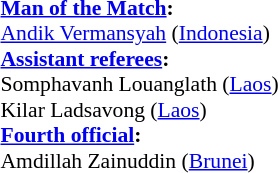<table width=50% style="font-size:90%;">
<tr>
<td><br><strong><a href='#'>Man of the Match</a>:</strong>	
<br><a href='#'>Andik Vermansyah</a> (<a href='#'>Indonesia</a>)<br><strong><a href='#'>Assistant referees</a>:</strong>
<br>Somphavanh Louanglath (<a href='#'>Laos</a>)
<br>Kilar Ladsavong (<a href='#'>Laos</a>)
<br><strong><a href='#'>Fourth official</a>:</strong>
<br>Amdillah Zainuddin (<a href='#'>Brunei</a>)</td>
</tr>
</table>
